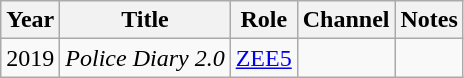<table class="wikitable sortable">
<tr>
<th>Year</th>
<th>Title</th>
<th>Role</th>
<th>Channel</th>
<th>Notes</th>
</tr>
<tr>
<td rowspan="1">2019</td>
<td><em>Police Diary 2.0</em></td>
<td><a href='#'>ZEE5</a></td>
<td></td>
<td></td>
</tr>
</table>
